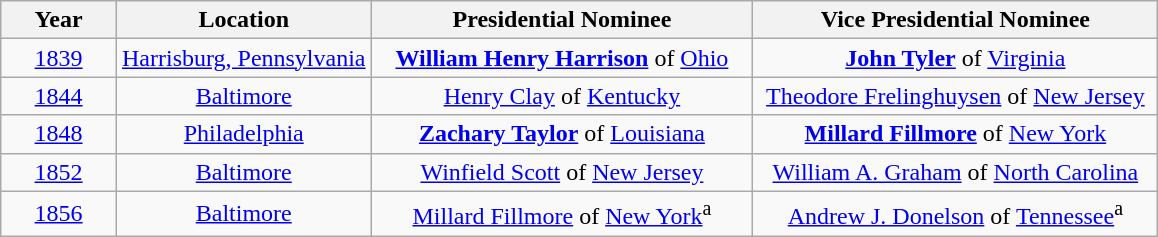<table class="wikitable sortable">
<tr>
<th>Year</th>
<th>Location</th>
<th>Presidential Nominee</th>
<th>Vice Presidential Nominee</th>
</tr>
<tr>
<td width="10%" align="center"><a href='#'>1839</a></td>
<td width="22%" align="center"><a href='#'>Harrisburg, Pennsylvania</a></td>
<td width="33%" align="center"><strong><a href='#'>William Henry Harrison</a></strong> of <a href='#'>Ohio</a></td>
<td width="37%" align="center"><strong><a href='#'>John Tyler</a></strong> of <a href='#'>Virginia</a></td>
</tr>
<tr>
<td width="8%" align="center"><a href='#'>1844</a></td>
<td width="22%" align="center"><a href='#'>Baltimore</a></td>
<td width="33%" align="center"><a href='#'>Henry Clay</a> of <a href='#'>Kentucky</a></td>
<td width="37%" align="center"><a href='#'>Theodore Frelinghuysen</a> of <a href='#'>New Jersey</a></td>
</tr>
<tr>
<td width="8%" align="center"><a href='#'>1848</a></td>
<td width="22%" align="center"><a href='#'>Philadelphia</a></td>
<td width="33%" align="center"><strong><a href='#'>Zachary Taylor</a></strong> of <a href='#'>Louisiana</a></td>
<td width="37%" align="center"><strong><a href='#'>Millard Fillmore</a></strong> of <a href='#'>New York</a></td>
</tr>
<tr>
<td width="8%" align="center"><a href='#'>1852</a></td>
<td width="22%" align="center"><a href='#'>Baltimore</a></td>
<td width="33%" align="center"><a href='#'>Winfield Scott</a> of <a href='#'>New Jersey</a></td>
<td width="35%" align="center"><a href='#'>William A. Graham</a> of <a href='#'>North Carolina</a></td>
</tr>
<tr>
<td width="8%" align="center"><a href='#'>1856</a></td>
<td width="22%" align="center"><a href='#'>Baltimore</a></td>
<td width="33%" align="center"><a href='#'>Millard Fillmore</a> of <a href='#'>New York</a><sup>a</sup></td>
<td width="37%" align="center"><a href='#'>Andrew J. Donelson</a> of <a href='#'>Tennessee</a><sup>a</sup></td>
</tr>
</table>
